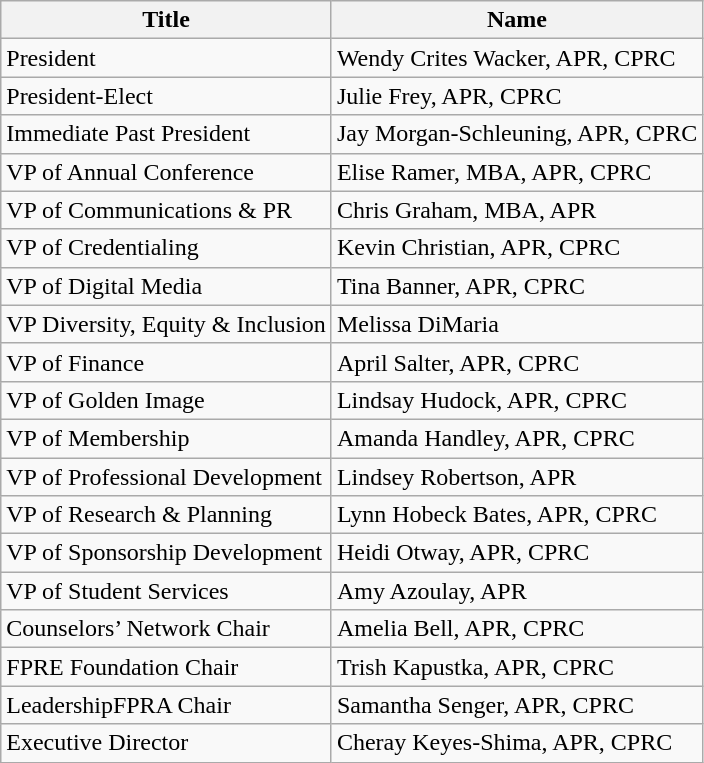<table class="wikitable">
<tr>
<th>Title</th>
<th>Name</th>
</tr>
<tr>
<td>President</td>
<td>Wendy Crites Wacker, APR, CPRC</td>
</tr>
<tr>
<td>President-Elect</td>
<td>Julie Frey, APR, CPRC</td>
</tr>
<tr>
<td>Immediate Past President</td>
<td>Jay Morgan-Schleuning, APR, CPRC</td>
</tr>
<tr>
<td>VP of Annual Conference</td>
<td>Elise Ramer, MBA, APR, CPRC</td>
</tr>
<tr>
<td>VP of Communications & PR</td>
<td>Chris Graham, MBA, APR</td>
</tr>
<tr>
<td>VP of Credentialing</td>
<td>Kevin Christian, APR, CPRC</td>
</tr>
<tr>
<td>VP of Digital Media</td>
<td>Tina Banner, APR, CPRC</td>
</tr>
<tr>
<td>VP Diversity, Equity & Inclusion</td>
<td>Melissa DiMaria</td>
</tr>
<tr>
<td>VP of Finance</td>
<td>April Salter, APR, CPRC</td>
</tr>
<tr>
<td>VP of Golden Image</td>
<td>Lindsay Hudock, APR, CPRC</td>
</tr>
<tr>
<td>VP of Membership</td>
<td>Amanda Handley, APR, CPRC</td>
</tr>
<tr>
<td>VP of Professional Development</td>
<td>Lindsey Robertson, APR</td>
</tr>
<tr>
<td>VP of Research & Planning</td>
<td>Lynn Hobeck Bates, APR, CPRC</td>
</tr>
<tr>
<td>VP of Sponsorship Development</td>
<td>Heidi Otway, APR, CPRC</td>
</tr>
<tr>
<td>VP of Student Services</td>
<td>Amy Azoulay, APR</td>
</tr>
<tr>
<td>Counselors’ Network Chair</td>
<td>Amelia Bell, APR, CPRC</td>
</tr>
<tr>
<td>FPRE Foundation Chair</td>
<td>Trish Kapustka, APR, CPRC</td>
</tr>
<tr>
<td>LeadershipFPRA Chair</td>
<td>Samantha Senger, APR, CPRC</td>
</tr>
<tr>
<td>Executive Director</td>
<td>Cheray Keyes-Shima, APR, CPRC</td>
</tr>
</table>
